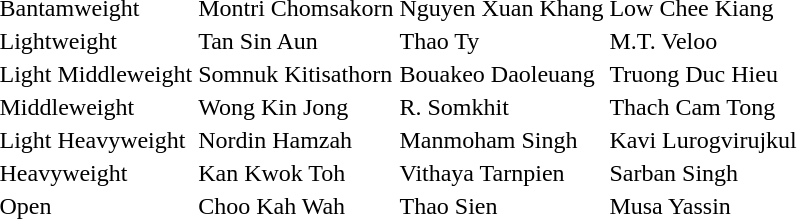<table>
<tr>
<td>Bantamweight</td>
<td> Montri Chomsakorn</td>
<td> Nguyen Xuan Khang</td>
<td> Low Chee Kiang</td>
</tr>
<tr>
<td>Lightweight</td>
<td> Tan Sin Aun</td>
<td> Thao Ty</td>
<td> M.T. Veloo</td>
</tr>
<tr>
<td>Light Middleweight</td>
<td> Somnuk Kitisathorn</td>
<td> Bouakeo Daoleuang</td>
<td> Truong Duc Hieu</td>
</tr>
<tr>
<td>Middleweight</td>
<td> Wong Kin Jong</td>
<td> R. Somkhit</td>
<td> Thach Cam Tong</td>
</tr>
<tr>
<td>Light Heavyweight</td>
<td> Nordin Hamzah</td>
<td> Manmoham Singh</td>
<td> Kavi Lurogvirujkul</td>
</tr>
<tr>
<td>Heavyweight</td>
<td> Kan Kwok Toh</td>
<td> Vithaya Tarnpien</td>
<td> Sarban Singh</td>
</tr>
<tr>
<td>Open</td>
<td> Choo Kah Wah</td>
<td> Thao Sien</td>
<td> Musa Yassin</td>
</tr>
</table>
